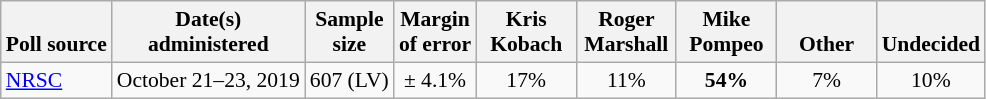<table class="wikitable" style="font-size:90%;text-align:center;">
<tr valign=bottom>
<th>Poll source</th>
<th>Date(s)<br>administered</th>
<th>Sample<br>size</th>
<th>Margin<br>of error</th>
<th style="width:60px;">Kris Kobach</th>
<th style="width:60px;">Roger Marshall</th>
<th style="width:60px;">Mike Pompeo</th>
<th style="width:60px;">Other</th>
<th>Undecided</th>
</tr>
<tr>
<td style="text-align:left;"><a href='#'>NRSC</a></td>
<td>October 21–23, 2019</td>
<td>607 (LV)</td>
<td>± 4.1%</td>
<td>17%</td>
<td>11%</td>
<td><strong>54%</strong></td>
<td>7%</td>
<td>10%</td>
</tr>
</table>
